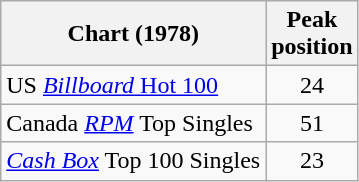<table class="wikitable sortable">
<tr>
<th>Chart (1978)</th>
<th>Peak<br>position</th>
</tr>
<tr>
<td>US <a href='#'><em>Billboard</em> Hot 100</a></td>
<td style="text-align:center;">24</td>
</tr>
<tr>
<td>Canada <em><a href='#'>RPM</a></em> Top Singles</td>
<td style="text-align:center;">51</td>
</tr>
<tr>
<td><em><a href='#'>Cash Box</a></em> Top 100 Singles</td>
<td style="text-align:center;">23</td>
</tr>
</table>
